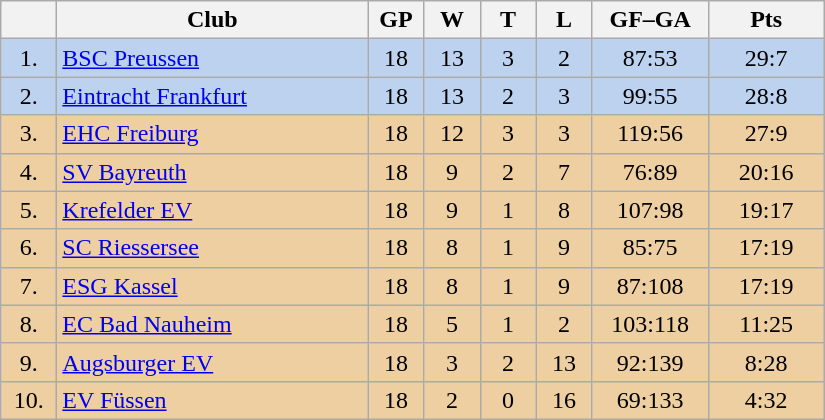<table class="wikitable">
<tr>
<th width="30"></th>
<th width="200">Club</th>
<th width="30">GP</th>
<th width="30">W</th>
<th width="30">T</th>
<th width="30">L</th>
<th width="70">GF–GA</th>
<th width="70">Pts</th>
</tr>
<tr bgcolor="#BCD2EE" align="center">
<td>1.</td>
<td align="left"><a href='#'>BSC Preussen</a></td>
<td>18</td>
<td>13</td>
<td>3</td>
<td>2</td>
<td>87:53</td>
<td>29:7</td>
</tr>
<tr bgcolor=#BCD2EE align="center">
<td>2.</td>
<td align="left"><a href='#'>Eintracht Frankfurt</a></td>
<td>18</td>
<td>13</td>
<td>2</td>
<td>3</td>
<td>99:55</td>
<td>28:8</td>
</tr>
<tr bgcolor=#EECFA1 align="center">
<td>3.</td>
<td align="left"><a href='#'>EHC Freiburg</a></td>
<td>18</td>
<td>12</td>
<td>3</td>
<td>3</td>
<td>119:56</td>
<td>27:9</td>
</tr>
<tr bgcolor=#EECFA1 align="center">
<td>4.</td>
<td align="left"><a href='#'>SV Bayreuth</a></td>
<td>18</td>
<td>9</td>
<td>2</td>
<td>7</td>
<td>76:89</td>
<td>20:16</td>
</tr>
<tr bgcolor=#EECFA1 align="center">
<td>5.</td>
<td align="left"><a href='#'>Krefelder EV</a></td>
<td>18</td>
<td>9</td>
<td>1</td>
<td>8</td>
<td>107:98</td>
<td>19:17</td>
</tr>
<tr bgcolor=#EECFA1 align="center">
<td>6.</td>
<td align="left"><a href='#'>SC Riessersee</a></td>
<td>18</td>
<td>8</td>
<td>1</td>
<td>9</td>
<td>85:75</td>
<td>17:19</td>
</tr>
<tr bgcolor=#EECFA1 align="center">
<td>7.</td>
<td align="left"><a href='#'>ESG Kassel</a></td>
<td>18</td>
<td>8</td>
<td>1</td>
<td>9</td>
<td>87:108</td>
<td>17:19</td>
</tr>
<tr bgcolor=#EECFA1 align="center">
<td>8.</td>
<td align="left"><a href='#'>EC Bad Nauheim</a></td>
<td>18</td>
<td>5</td>
<td>1</td>
<td>2</td>
<td>103:118</td>
<td>11:25</td>
</tr>
<tr bgcolor=#EECFA1 align="center">
<td>9.</td>
<td align="left"><a href='#'>Augsburger EV</a></td>
<td>18</td>
<td>3</td>
<td>2</td>
<td>13</td>
<td>92:139</td>
<td>8:28</td>
</tr>
<tr bgcolor=#EECFA1 align="center">
<td>10.</td>
<td align="left"><a href='#'>EV Füssen</a></td>
<td>18</td>
<td>2</td>
<td>0</td>
<td>16</td>
<td>69:133</td>
<td>4:32</td>
</tr>
</table>
